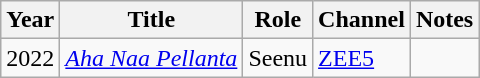<table class="wikitable">
<tr>
<th>Year</th>
<th>Title</th>
<th>Role</th>
<th>Channel</th>
<th>Notes</th>
</tr>
<tr>
<td>2022</td>
<td><em><a href='#'>Aha Naa Pellanta</a></em></td>
<td>Seenu</td>
<td><a href='#'>ZEE5</a></td>
<td></td>
</tr>
</table>
